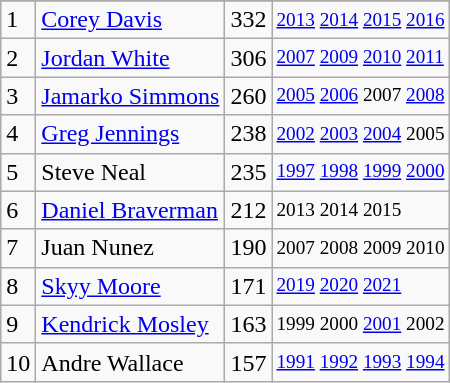<table class="wikitable">
<tr>
</tr>
<tr>
<td>1</td>
<td><a href='#'>Corey Davis</a></td>
<td>332</td>
<td style="font-size:80%;"><a href='#'>2013</a> <a href='#'>2014</a> <a href='#'>2015</a> <a href='#'>2016</a></td>
</tr>
<tr>
<td>2</td>
<td><a href='#'>Jordan White</a></td>
<td>306</td>
<td style="font-size:80%;"><a href='#'>2007</a> <a href='#'>2009</a> <a href='#'>2010</a> <a href='#'>2011</a></td>
</tr>
<tr>
<td>3</td>
<td><a href='#'>Jamarko Simmons</a></td>
<td>260</td>
<td style="font-size:80%;"><a href='#'>2005</a> <a href='#'>2006</a> 2007 <a href='#'>2008</a></td>
</tr>
<tr>
<td>4</td>
<td><a href='#'>Greg Jennings</a></td>
<td>238</td>
<td style="font-size:80%;"><a href='#'>2002</a> <a href='#'>2003</a> <a href='#'>2004</a> 2005</td>
</tr>
<tr>
<td>5</td>
<td>Steve Neal</td>
<td>235</td>
<td style="font-size:80%;"><a href='#'>1997</a> <a href='#'>1998</a> <a href='#'>1999</a> <a href='#'>2000</a></td>
</tr>
<tr>
<td>6</td>
<td><a href='#'>Daniel Braverman</a></td>
<td>212</td>
<td style="font-size:80%;">2013 2014 2015</td>
</tr>
<tr>
<td>7</td>
<td>Juan Nunez</td>
<td>190</td>
<td style="font-size:80%;">2007 2008 2009 2010</td>
</tr>
<tr>
<td>8</td>
<td><a href='#'>Skyy Moore</a></td>
<td>171</td>
<td style="font-size:80%;"><a href='#'>2019</a> <a href='#'>2020</a> <a href='#'>2021</a></td>
</tr>
<tr>
<td>9</td>
<td><a href='#'>Kendrick Mosley</a></td>
<td>163</td>
<td style="font-size:80%;">1999 2000 <a href='#'>2001</a> 2002</td>
</tr>
<tr>
<td>10</td>
<td>Andre Wallace</td>
<td>157</td>
<td style="font-size:80%;"><a href='#'>1991</a> <a href='#'>1992</a> <a href='#'>1993</a> <a href='#'>1994</a></td>
</tr>
</table>
